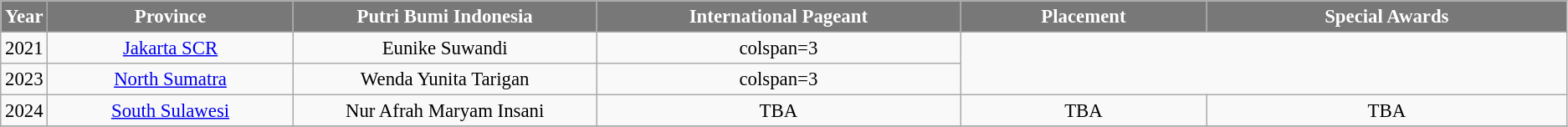<table class="wikitable sortable" style="font-size: 95%; text-align:center">
<tr>
<th width="30" style="background-color:#787878;color:#FFFFFF;">Year</th>
<th width="200" style="background-color:#787878;color:#FFFFFF;">Province</th>
<th width="250" style="background-color:#787878;color:#FFFFFF;">Putri Bumi Indonesia</th>
<th width="300" style="background-color:#787878;color:#FFFFFF;">International Pageant</th>
<th width="200" style="background-color:#787878;color:#FFFFFF;">Placement</th>
<th width="300" style="background-color:#787878;color:#FFFFFF;">Special Awards</th>
</tr>
<tr>
<td>2021</td>
<td><a href='#'>Jakarta SCR</a></td>
<td>Eunike Suwandi</td>
<td>colspan=3 </td>
</tr>
<tr>
<td>2023</td>
<td><a href='#'>North Sumatra</a></td>
<td>Wenda Yunita Tarigan</td>
<td>colspan=3 </td>
</tr>
<tr>
<td>2024</td>
<td><a href='#'>South Sulawesi</a></td>
<td>Nur Afrah Maryam Insani</td>
<td>TBA</td>
<td>TBA</td>
<td>TBA</td>
</tr>
<tr>
</tr>
</table>
